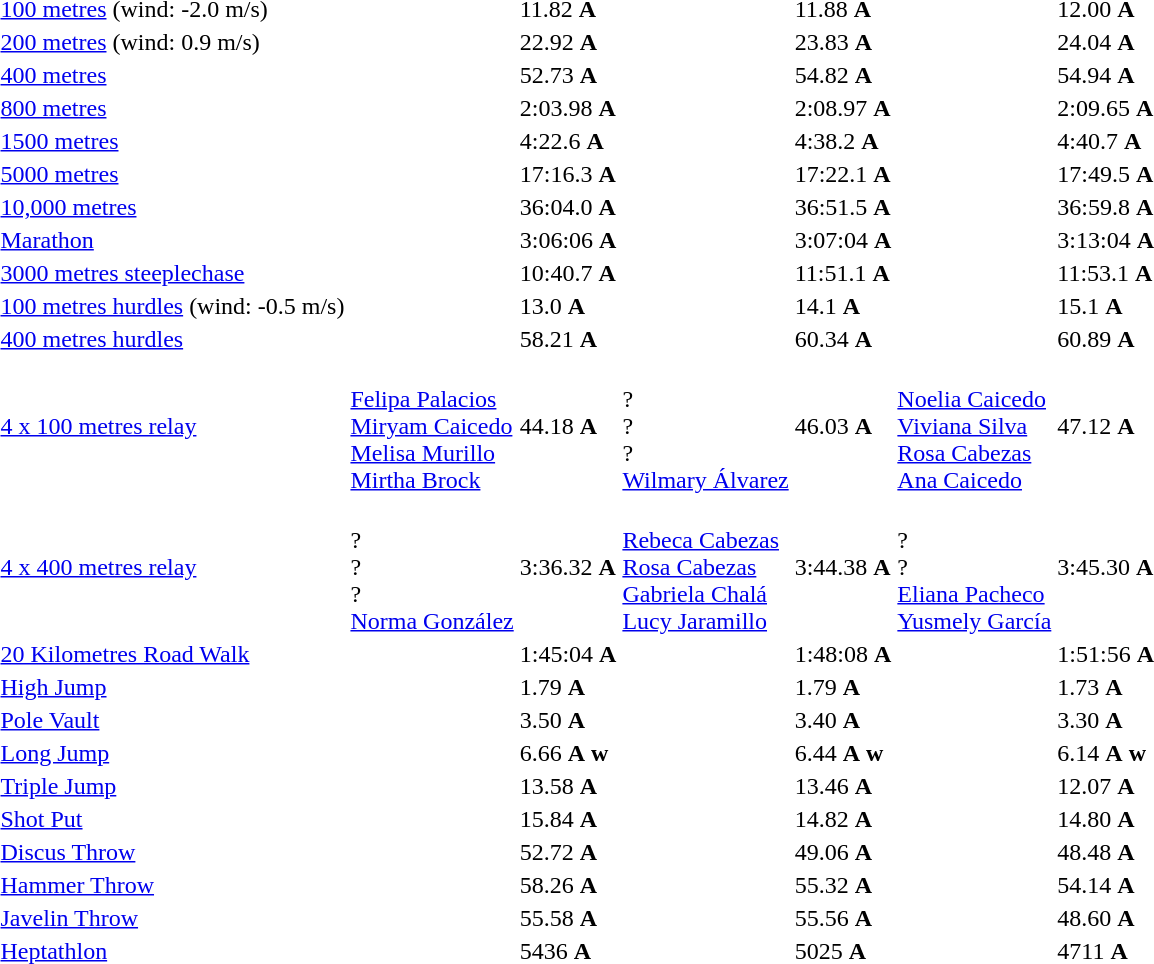<table>
<tr>
<td><a href='#'>100 metres</a> (wind: -2.0 m/s)</td>
<td></td>
<td>11.82 <strong>A</strong></td>
<td></td>
<td>11.88 <strong>A</strong></td>
<td></td>
<td>12.00 <strong>A</strong></td>
</tr>
<tr>
<td><a href='#'>200 metres</a> (wind: 0.9 m/s)</td>
<td></td>
<td>22.92 <strong>A</strong></td>
<td></td>
<td>23.83 <strong>A</strong></td>
<td></td>
<td>24.04 <strong>A</strong></td>
</tr>
<tr>
<td><a href='#'>400 metres</a></td>
<td></td>
<td>52.73 <strong>A</strong></td>
<td></td>
<td>54.82 <strong>A</strong></td>
<td></td>
<td>54.94 <strong>A</strong></td>
</tr>
<tr>
<td><a href='#'>800 metres</a></td>
<td></td>
<td>2:03.98 <strong>A</strong></td>
<td></td>
<td>2:08.97 <strong>A</strong></td>
<td></td>
<td>2:09.65 <strong>A</strong></td>
</tr>
<tr>
<td><a href='#'>1500 metres</a></td>
<td></td>
<td>4:22.6 <strong>A</strong></td>
<td></td>
<td>4:38.2 <strong>A</strong></td>
<td></td>
<td>4:40.7 <strong>A</strong></td>
</tr>
<tr>
<td><a href='#'>5000 metres</a></td>
<td></td>
<td>17:16.3 <strong>A</strong></td>
<td></td>
<td>17:22.1 <strong>A</strong></td>
<td></td>
<td>17:49.5 <strong>A</strong></td>
</tr>
<tr>
<td><a href='#'>10,000 metres</a></td>
<td></td>
<td>36:04.0 <strong>A</strong></td>
<td></td>
<td>36:51.5 <strong>A</strong></td>
<td></td>
<td>36:59.8 <strong>A</strong></td>
</tr>
<tr>
<td><a href='#'>Marathon</a></td>
<td></td>
<td>3:06:06 <strong>A</strong></td>
<td></td>
<td>3:07:04 <strong>A</strong></td>
<td></td>
<td>3:13:04 <strong>A</strong></td>
</tr>
<tr>
<td><a href='#'>3000 metres steeplechase</a></td>
<td></td>
<td>10:40.7 <strong>A</strong></td>
<td></td>
<td>11:51.1 <strong>A</strong></td>
<td></td>
<td>11:53.1 <strong>A</strong></td>
</tr>
<tr>
<td><a href='#'>100 metres hurdles</a> (wind: -0.5 m/s)</td>
<td></td>
<td>13.0 <strong>A</strong></td>
<td></td>
<td>14.1 <strong>A</strong></td>
<td></td>
<td>15.1 <strong>A</strong></td>
</tr>
<tr>
<td><a href='#'>400 metres hurdles</a></td>
<td></td>
<td>58.21 <strong>A</strong></td>
<td></td>
<td>60.34 <strong>A</strong></td>
<td></td>
<td>60.89 <strong>A</strong></td>
</tr>
<tr>
<td><a href='#'>4 x 100 metres relay</a></td>
<td><br><a href='#'>Felipa Palacios</a><br><a href='#'>Miryam Caicedo</a><br><a href='#'>Melisa Murillo</a><br><a href='#'>Mirtha Brock</a></td>
<td>44.18 <strong>A</strong></td>
<td><br>?<br>?<br>?<br><a href='#'>Wilmary Álvarez</a></td>
<td>46.03 <strong>A</strong></td>
<td><br><a href='#'>Noelia Caicedo</a><br><a href='#'>Viviana Silva</a><br><a href='#'>Rosa Cabezas</a><br><a href='#'>Ana Caicedo</a></td>
<td>47.12 <strong>A</strong></td>
</tr>
<tr>
<td><a href='#'>4 x 400 metres relay</a></td>
<td><br>?<br>?<br>?<br><a href='#'>Norma González</a></td>
<td>3:36.32 <strong>A</strong></td>
<td><br><a href='#'>Rebeca Cabezas</a><br><a href='#'>Rosa Cabezas</a><br><a href='#'>Gabriela Chalá</a><br><a href='#'>Lucy Jaramillo</a></td>
<td>3:44.38 <strong>A</strong></td>
<td><br>?<br>?<br><a href='#'>Eliana Pacheco</a><br><a href='#'>Yusmely García</a></td>
<td>3:45.30 <strong>A</strong></td>
</tr>
<tr>
<td><a href='#'>20 Kilometres Road Walk</a></td>
<td></td>
<td>1:45:04 <strong>A</strong></td>
<td></td>
<td>1:48:08 <strong>A</strong></td>
<td></td>
<td>1:51:56 <strong>A</strong></td>
</tr>
<tr>
<td><a href='#'>High Jump</a></td>
<td></td>
<td>1.79 <strong>A</strong></td>
<td></td>
<td>1.79 <strong>A</strong></td>
<td></td>
<td>1.73 <strong>A</strong></td>
</tr>
<tr>
<td><a href='#'>Pole Vault</a></td>
<td></td>
<td>3.50 <strong>A</strong></td>
<td></td>
<td>3.40 <strong>A</strong></td>
<td></td>
<td>3.30 <strong>A</strong></td>
</tr>
<tr>
<td><a href='#'>Long Jump</a></td>
<td></td>
<td>6.66 <strong>A</strong> <strong>w</strong></td>
<td></td>
<td>6.44 <strong>A</strong> <strong>w</strong></td>
<td></td>
<td>6.14 <strong>A</strong> <strong>w</strong></td>
</tr>
<tr>
<td><a href='#'>Triple Jump</a></td>
<td></td>
<td>13.58 <strong>A</strong></td>
<td></td>
<td>13.46 <strong>A</strong></td>
<td></td>
<td>12.07 <strong>A</strong></td>
</tr>
<tr>
<td><a href='#'>Shot Put</a></td>
<td></td>
<td>15.84 <strong>A</strong></td>
<td></td>
<td>14.82 <strong>A</strong></td>
<td></td>
<td>14.80 <strong>A</strong></td>
</tr>
<tr>
<td><a href='#'>Discus Throw</a></td>
<td></td>
<td>52.72 <strong>A</strong></td>
<td></td>
<td>49.06 <strong>A</strong></td>
<td></td>
<td>48.48 <strong>A</strong></td>
</tr>
<tr>
<td><a href='#'>Hammer Throw</a></td>
<td></td>
<td>58.26 <strong>A</strong></td>
<td></td>
<td>55.32 <strong>A</strong></td>
<td></td>
<td>54.14 <strong>A</strong></td>
</tr>
<tr>
<td><a href='#'>Javelin Throw</a></td>
<td></td>
<td>55.58 <strong>A</strong></td>
<td></td>
<td>55.56 <strong>A</strong></td>
<td></td>
<td>48.60 <strong>A</strong></td>
</tr>
<tr>
<td><a href='#'>Heptathlon</a></td>
<td></td>
<td>5436 <strong>A</strong></td>
<td></td>
<td>5025 <strong>A</strong></td>
<td></td>
<td>4711 <strong>A</strong></td>
</tr>
</table>
